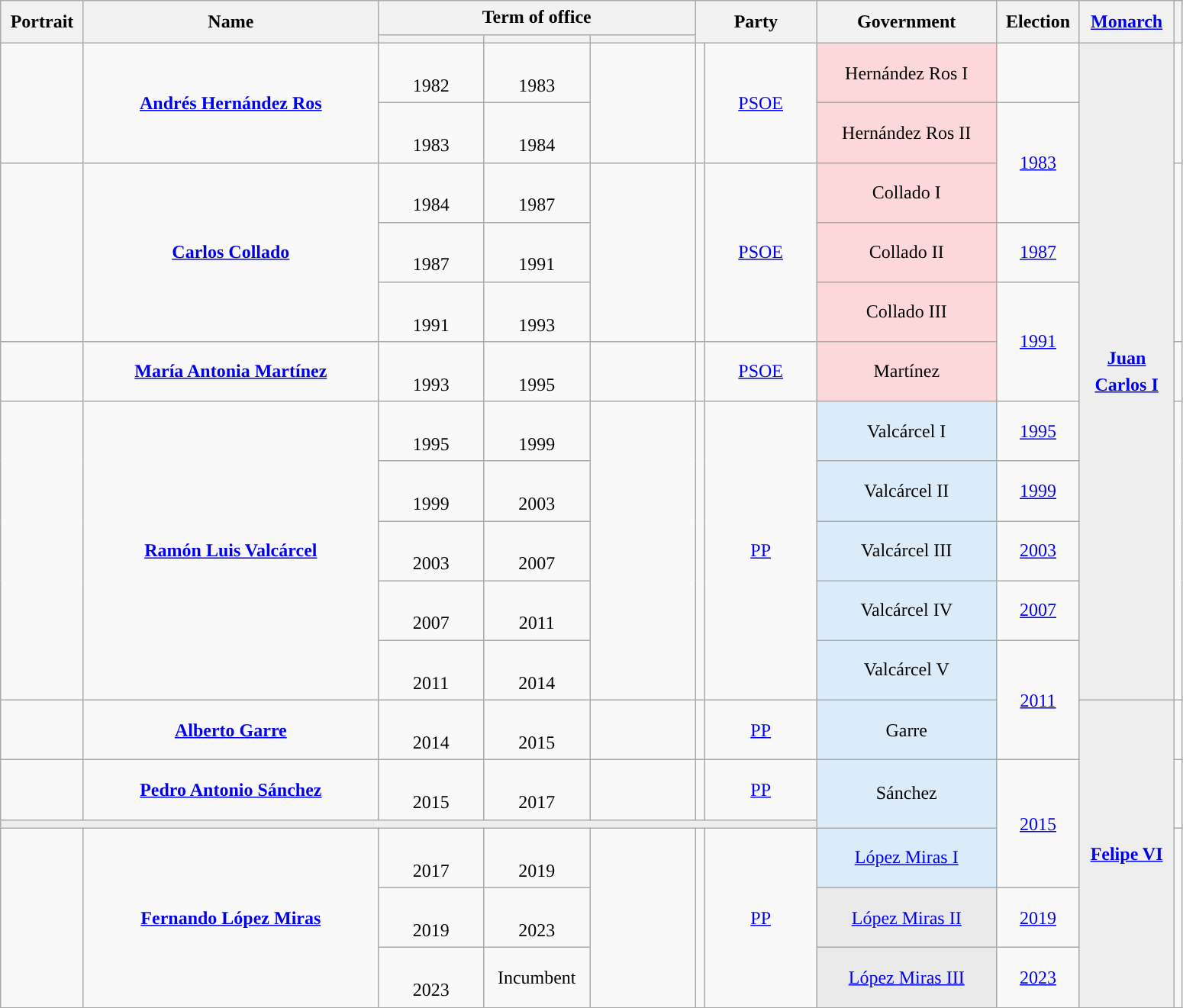<table class="wikitable" style="line-height:1.4em; text-align:center; border:1px #aaf solid;">
<tr>
<th rowspan="2" width="65">Portrait</th>
<th rowspan="2" width="250">Name<br></th>
<th colspan="3">Term of office</th>
<th rowspan="2" colspan="2" width="90">Party</th>
<th rowspan="2" width="150">Government<br></th>
<th rowspan="2" width="65">Election</th>
<th rowspan="2" width="75"><a href='#'>Monarch</a><br></th>
<th rowspan="2"></th>
</tr>
<tr>
<th width="85"></th>
<th width="85"></th>
<th width="85"></th>
</tr>
<tr>
<td rowspan="2" width="65"></td>
<td rowspan="2"><strong><a href='#'>Andrés Hernández Ros</a></strong><br></td>
<td class="nowrap"><br>1982</td>
<td class="nowrap"><br>1983</td>
<td rowspan="2" style="font-size:95%;"></td>
<td rowspan="2" width="1" style="color:inherit;background:"></td>
<td rowspan="2" width="90"><a href='#'>PSOE</a></td>
<td style="background:#FCD8DA;">Hernández Ros I<br></td>
<td style="color:#ccc;"></td>
<td scope="row" style="text-align:center;" rowspan="12" bgcolor="#EEEEEE"><br><strong><a href='#'>Juan Carlos I</a></strong><br><br></td>
<td rowspan="2"><br><br></td>
</tr>
<tr>
<td class="nowrap"><br>1983</td>
<td class="nowrap"><br>1984</td>
<td style="background:#FCD8DA;">Hernández Ros II<br></td>
<td rowspan="2"><a href='#'>1983</a></td>
</tr>
<tr>
<td rowspan="3"></td>
<td rowspan="3"><strong><a href='#'>Carlos Collado</a></strong><br></td>
<td class="nowrap"><br>1984</td>
<td class="nowrap"><br>1987</td>
<td rowspan="3" style="font-size:95%;"></td>
<td rowspan="3" style="color:inherit;background:"></td>
<td rowspan="3"><a href='#'>PSOE</a></td>
<td style="background:#FCD8DA;">Collado I<br></td>
<td rowspan="3"><br><br><br></td>
</tr>
<tr>
<td class="nowrap"><br>1987</td>
<td class="nowrap"><br>1991</td>
<td style="background:#FCD8DA;">Collado II<br></td>
<td><a href='#'>1987</a></td>
</tr>
<tr>
<td class="nowrap"><br>1991</td>
<td class="nowrap"><br>1993</td>
<td style="background:#FCD8DA;">Collado III<br></td>
<td rowspan="2"><a href='#'>1991</a></td>
</tr>
<tr>
<td></td>
<td><strong><a href='#'>María Antonia Martínez</a></strong><br></td>
<td class="nowrap"><br>1993</td>
<td class="nowrap"><br>1995</td>
<td style="font-size:95%;"></td>
<td style="color:inherit;background:"></td>
<td><a href='#'>PSOE</a></td>
<td style="background:#FCD8DA;">Martínez<br></td>
<td><br></td>
</tr>
<tr>
<td rowspan="5"></td>
<td rowspan="5"><strong><a href='#'>Ramón Luis Valcárcel</a></strong><br></td>
<td class="nowrap"><br>1995</td>
<td class="nowrap"><br>1999</td>
<td rowspan="5" style="font-size:95%;"></td>
<td rowspan="5" style="color:inherit;background:"></td>
<td rowspan="5"><a href='#'>PP</a></td>
<td style="background:#DAECFA;">Valcárcel I<br></td>
<td><a href='#'>1995</a></td>
<td rowspan="5"><br><br></td>
</tr>
<tr>
<td class="nowrap"><br>1999</td>
<td class="nowrap"><br>2003</td>
<td style="background:#DAECFA;">Valcárcel II<br></td>
<td><a href='#'>1999</a></td>
</tr>
<tr>
<td class="nowrap"><br>2003</td>
<td class="nowrap"><br>2007</td>
<td style="background:#DAECFA;">Valcárcel III<br></td>
<td><a href='#'>2003</a></td>
</tr>
<tr>
<td class="nowrap"><br>2007</td>
<td class="nowrap"><br>2011<br></td>
<td style="background:#DAECFA;">Valcárcel IV<br></td>
<td><a href='#'>2007</a></td>
</tr>
<tr>
<td class="nowrap"><br>2011</td>
<td class="nowrap"><br>2014<br></td>
<td style="background:#DAECFA;">Valcárcel V<br></td>
<td rowspan="3"><a href='#'>2011</a></td>
</tr>
<tr>
<td rowspan="2"></td>
<td rowspan="2"><strong><a href='#'>Alberto Garre</a></strong><br></td>
<td rowspan="2" class="nowrap"><br>2014</td>
<td rowspan="2" class="nowrap"><br>2015</td>
<td rowspan="2" style="font-size:95%;"></td>
<td rowspan="2" style="color:inherit;background:"></td>
<td rowspan="2"><a href='#'>PP</a></td>
<td rowspan="2" style="background:#DAECFA;">Garre<br></td>
<td rowspan="2"><br></td>
</tr>
<tr>
<td scope="row" style="text-align:center;" rowspan="6" bgcolor="#EEEEEE"><br><strong><a href='#'>Felipe VI</a></strong><br><br></td>
</tr>
<tr>
<td></td>
<td><strong><a href='#'>Pedro Antonio Sánchez</a></strong><br></td>
<td class="nowrap"><br>2015</td>
<td class="nowrap"><br>2017<br></td>
<td style="font-size:95%;"></td>
<td style="color:inherit;background:"></td>
<td><a href='#'>PP</a></td>
<td rowspan="2" style="background:#DAECFA;">Sánchez<br></td>
<td rowspan="3"><a href='#'>2015</a></td>
<td rowspan="2"></td>
</tr>
<tr>
<td colspan="7" style="background:#EEEEEE;"></td>
</tr>
<tr>
<td rowspan="3"></td>
<td rowspan="3"><strong><a href='#'>Fernando López Miras</a></strong><br></td>
<td class="nowrap"><br>2017</td>
<td class="nowrap"><br>2019</td>
<td rowspan="3" style="font-size:95%;"></td>
<td rowspan="3" style="color:inherit;background:"></td>
<td rowspan="3"><a href='#'>PP</a></td>
<td style="background:#DAECFA;"><a href='#'>López Miras I</a><br></td>
<td rowspan="3"></td>
</tr>
<tr>
<td class="nowrap"><br>2019</td>
<td class="nowrap"><br>2023</td>
<td style="background:#E9E9E9;"><a href='#'>López Miras II</a><br></td>
<td><a href='#'>2019</a></td>
</tr>
<tr>
<td class="nowrap"><br>2023</td>
<td class="nowrap">Incumbent</td>
<td style="background:#E9E9E9;"><a href='#'>López Miras III</a><br></td>
<td><a href='#'>2023</a></td>
</tr>
</table>
